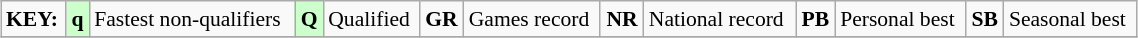<table class="wikitable" style="margin:0.5em auto; font-size:90%;position:relative;" width=60%>
<tr>
<td><strong>KEY:</strong></td>
<td bgcolor=ccffcc align=center><strong>q</strong></td>
<td>Fastest non-qualifiers</td>
<td bgcolor=ccffcc align=center><strong>Q</strong></td>
<td>Qualified</td>
<td align=center><strong>GR</strong></td>
<td>Games record</td>
<td align=center><strong>NR</strong></td>
<td>National record</td>
<td align=center><strong>PB</strong></td>
<td>Personal best</td>
<td align=center><strong>SB</strong></td>
<td>Seasonal best</td>
</tr>
<tr>
</tr>
</table>
